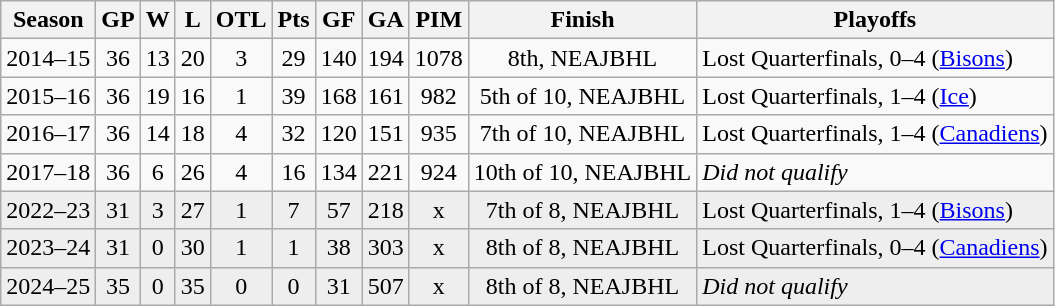<table class="wikitable" style="text-align:center">
<tr>
<th>Season</th>
<th>GP</th>
<th>W</th>
<th>L</th>
<th>OTL</th>
<th>Pts</th>
<th>GF</th>
<th>GA</th>
<th>PIM</th>
<th>Finish</th>
<th>Playoffs</th>
</tr>
<tr>
<td>2014–15</td>
<td>36</td>
<td>13</td>
<td>20</td>
<td>3</td>
<td>29</td>
<td>140</td>
<td>194</td>
<td>1078</td>
<td>8th, NEAJBHL</td>
<td align=left>Lost Quarterfinals, 0–4 (<a href='#'>Bisons</a>)</td>
</tr>
<tr>
<td>2015–16</td>
<td>36</td>
<td>19</td>
<td>16</td>
<td>1</td>
<td>39</td>
<td>168</td>
<td>161</td>
<td>982</td>
<td>5th of 10, NEAJBHL</td>
<td align=left>Lost Quarterfinals, 1–4 (<a href='#'>Ice</a>)</td>
</tr>
<tr>
<td>2016–17</td>
<td>36</td>
<td>14</td>
<td>18</td>
<td>4</td>
<td>32</td>
<td>120</td>
<td>151</td>
<td>935</td>
<td>7th of 10, NEAJBHL</td>
<td align=left>Lost Quarterfinals, 1–4 (<a href='#'>Canadiens</a>)</td>
</tr>
<tr>
<td>2017–18</td>
<td>36</td>
<td>6</td>
<td>26</td>
<td>4</td>
<td>16</td>
<td>134</td>
<td>221</td>
<td>924</td>
<td>10th of 10, NEAJBHL</td>
<td align=left><em>Did not qualify</em></td>
</tr>
<tr bgcolor="#eeeeee">
<td>2022–23</td>
<td>31</td>
<td>3</td>
<td>27</td>
<td>1</td>
<td>7</td>
<td>57</td>
<td>218</td>
<td>x</td>
<td>7th of 8, NEAJBHL</td>
<td align=left>Lost Quarterfinals, 1–4 (<a href='#'>Bisons</a>)</td>
</tr>
<tr bgcolor="#eeeeee">
<td>2023–24</td>
<td>31</td>
<td>0</td>
<td>30</td>
<td>1</td>
<td>1</td>
<td>38</td>
<td>303</td>
<td>x</td>
<td>8th of 8, NEAJBHL</td>
<td align=left>Lost Quarterfinals, 0–4 (<a href='#'>Canadiens</a>)</td>
</tr>
<tr bgcolor="#eeeeee">
<td>2024–25</td>
<td>35</td>
<td>0</td>
<td>35</td>
<td>0</td>
<td>0</td>
<td>31</td>
<td>507</td>
<td>x</td>
<td>8th of 8, NEAJBHL</td>
<td align=left><em>Did not qualify</em></td>
</tr>
</table>
